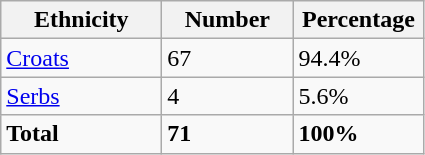<table class="wikitable">
<tr>
<th width="100px">Ethnicity</th>
<th width="80px">Number</th>
<th width="80px">Percentage</th>
</tr>
<tr>
<td><a href='#'>Croats</a></td>
<td>67</td>
<td>94.4%</td>
</tr>
<tr>
<td><a href='#'>Serbs</a></td>
<td>4</td>
<td>5.6%</td>
</tr>
<tr>
<td><strong>Total</strong></td>
<td><strong>71</strong></td>
<td><strong>100%</strong></td>
</tr>
</table>
